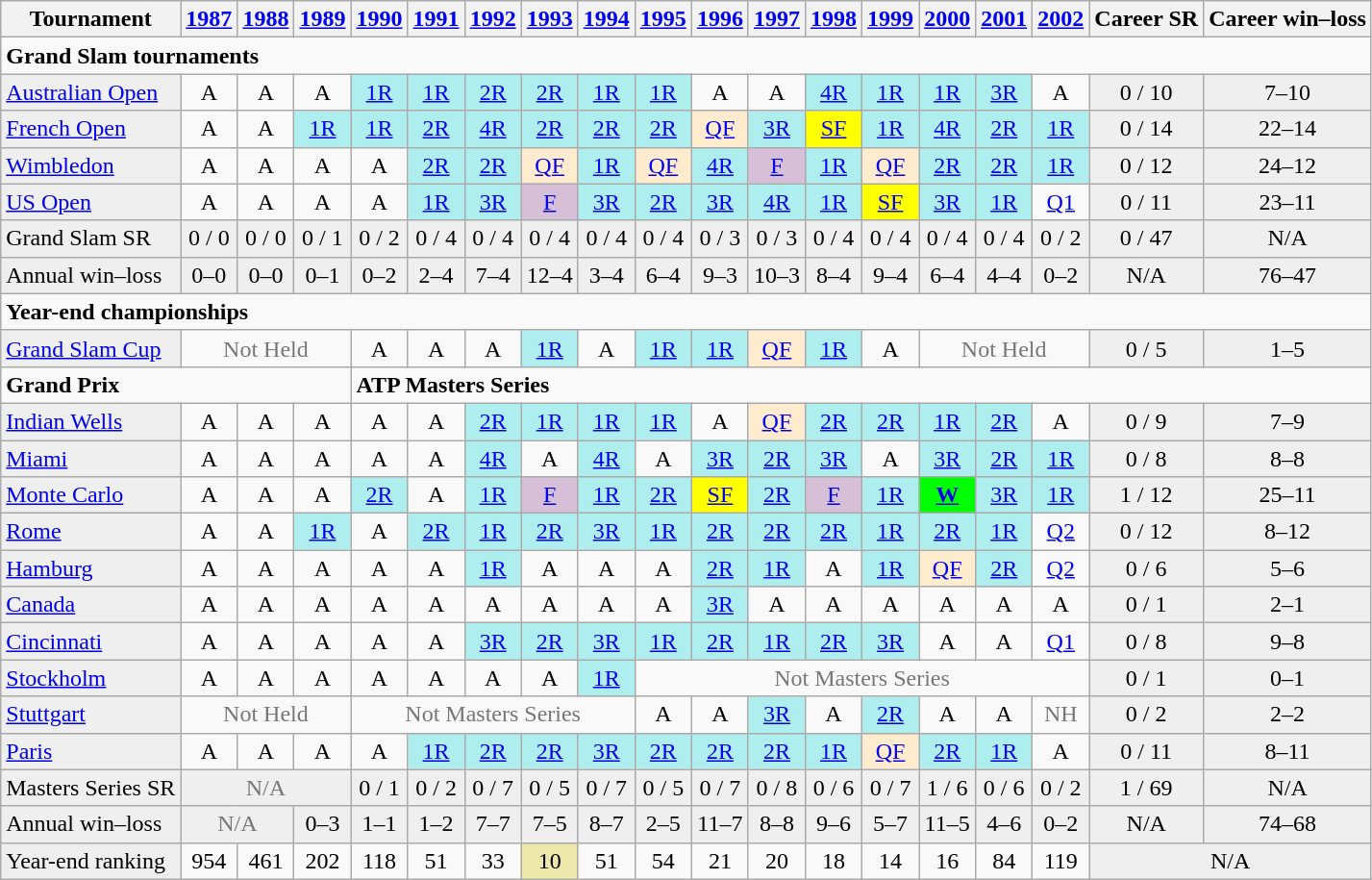<table class="wikitable">
<tr>
<th>Tournament</th>
<th><a href='#'>1987</a></th>
<th><a href='#'>1988</a></th>
<th><a href='#'>1989</a></th>
<th><a href='#'>1990</a></th>
<th><a href='#'>1991</a></th>
<th><a href='#'>1992</a></th>
<th><a href='#'>1993</a></th>
<th><a href='#'>1994</a></th>
<th><a href='#'>1995</a></th>
<th><a href='#'>1996</a></th>
<th><a href='#'>1997</a></th>
<th><a href='#'>1998</a></th>
<th><a href='#'>1999</a></th>
<th><a href='#'>2000</a></th>
<th><a href='#'>2001</a></th>
<th><a href='#'>2002</a></th>
<th>Career SR</th>
<th>Career win–loss</th>
</tr>
<tr>
<td colspan="19"><strong>Grand Slam tournaments</strong></td>
</tr>
<tr>
<td style="background:#EFEFEF;"><a href='#'>Australian Open</a></td>
<td align="center">A</td>
<td align="center">A</td>
<td align="center">A</td>
<td align="center" style="background:#afeeee;"><a href='#'>1R</a></td>
<td align="center" style="background:#afeeee;"><a href='#'>1R</a></td>
<td align="center" style="background:#afeeee;"><a href='#'>2R</a></td>
<td align="center" style="background:#afeeee;"><a href='#'>2R</a></td>
<td align="center" style="background:#afeeee;"><a href='#'>1R</a></td>
<td align="center" style="background:#afeeee;"><a href='#'>1R</a></td>
<td align="center">A</td>
<td align="center">A</td>
<td align="center" style="background:#afeeee;"><a href='#'>4R</a></td>
<td align="center" style="background:#afeeee;"><a href='#'>1R</a></td>
<td align="center" style="background:#afeeee;"><a href='#'>1R</a></td>
<td align="center" style="background:#afeeee;"><a href='#'>3R</a></td>
<td align="center">A</td>
<td align="center" style="background:#EFEFEF;">0 / 10</td>
<td align="center" style="background:#EFEFEF;">7–10</td>
</tr>
<tr>
<td style="background:#EFEFEF;"><a href='#'>French Open</a></td>
<td align="center">A</td>
<td align="center">A</td>
<td align="center" style="background:#afeeee;"><a href='#'>1R</a></td>
<td align="center" style="background:#afeeee;"><a href='#'>1R</a></td>
<td align="center" style="background:#afeeee;"><a href='#'>2R</a></td>
<td align="center" style="background:#afeeee;"><a href='#'>4R</a></td>
<td align="center" style="background:#afeeee;"><a href='#'>2R</a></td>
<td align="center" style="background:#afeeee;"><a href='#'>2R</a></td>
<td align="center" style="background:#afeeee;"><a href='#'>2R</a></td>
<td align="center" style="background:#ffebcd;"><a href='#'>QF</a></td>
<td align="center" style="background:#afeeee;"><a href='#'>3R</a></td>
<td align="center" style="background:yellow;"><a href='#'>SF</a></td>
<td align="center" style="background:#afeeee;"><a href='#'>1R</a></td>
<td align="center" style="background:#afeeee;"><a href='#'>4R</a></td>
<td align="center" style="background:#afeeee;"><a href='#'>2R</a></td>
<td align="center" style="background:#afeeee;"><a href='#'>1R</a></td>
<td align="center" style="background:#EFEFEF;">0 / 14</td>
<td align="center" style="background:#EFEFEF;">22–14</td>
</tr>
<tr>
<td style="background:#EFEFEF;"><a href='#'>Wimbledon</a></td>
<td align="center">A</td>
<td align="center">A</td>
<td align="center">A</td>
<td align="center">A</td>
<td align="center" style="background:#afeeee;"><a href='#'>2R</a></td>
<td align="center" style="background:#afeeee;"><a href='#'>2R</a></td>
<td align="center" style="background:#ffebcd;"><a href='#'>QF</a></td>
<td align="center" style="background:#afeeee;"><a href='#'>1R</a></td>
<td align="center" style="background:#ffebcd;"><a href='#'>QF</a></td>
<td align="center" style="background:#afeeee;"><a href='#'>4R</a></td>
<td align="center" style="background:#D8BFD8;"><a href='#'>F</a></td>
<td align="center" style="background:#afeeee;"><a href='#'>1R</a></td>
<td align="center" style="background:#ffebcd;"><a href='#'>QF</a></td>
<td align="center" style="background:#afeeee;"><a href='#'>2R</a></td>
<td align="center" style="background:#afeeee;"><a href='#'>2R</a></td>
<td align="center" style="background:#afeeee;"><a href='#'>1R</a></td>
<td align="center" style="background:#EFEFEF;">0 / 12</td>
<td align="center" style="background:#EFEFEF;">24–12</td>
</tr>
<tr>
<td style="background:#EFEFEF;"><a href='#'>US Open</a></td>
<td align="center">A</td>
<td align="center">A</td>
<td align="center">A</td>
<td align="center">A</td>
<td align="center" style="background:#afeeee;"><a href='#'>1R</a></td>
<td align="center" style="background:#afeeee;"><a href='#'>3R</a></td>
<td align="center" style="background:#D8BFD8;"><a href='#'>F</a></td>
<td align="center" style="background:#afeeee;"><a href='#'>3R</a></td>
<td align="center" style="background:#afeeee;"><a href='#'>2R</a></td>
<td align="center" style="background:#afeeee;"><a href='#'>3R</a></td>
<td align="center" style="background:#afeeee;"><a href='#'>4R</a></td>
<td align="center" style="background:#afeeee;"><a href='#'>1R</a></td>
<td align="center" style="background:yellow;"><a href='#'>SF</a></td>
<td align="center" style="background:#afeeee;"><a href='#'>3R</a></td>
<td align="center" style="background:#afeeee;"><a href='#'>1R</a></td>
<td align="center"><a href='#'>Q1</a></td>
<td align="center" style="background:#EFEFEF;">0 / 11</td>
<td align="center" style="background:#EFEFEF;">23–11</td>
</tr>
<tr bgcolor="#efefef">
<td>Grand Slam SR</td>
<td align="center">0 / 0</td>
<td align="center">0 / 0</td>
<td align="center">0 / 1</td>
<td align="center">0 / 2</td>
<td align="center">0 / 4</td>
<td align="center">0 / 4</td>
<td align="center">0 / 4</td>
<td align="center">0 / 4</td>
<td align="center">0 / 4</td>
<td align="center">0 / 3</td>
<td align="center">0 / 3</td>
<td align="center">0 / 4</td>
<td align="center">0 / 4</td>
<td align="center">0 / 4</td>
<td align="center">0 / 4</td>
<td align="center">0 / 2</td>
<td align="center">0 / 47</td>
<td align="center" style="background:#EFEFEF;">N/A</td>
</tr>
<tr>
<td style="background:#EFEFEF;">Annual win–loss</td>
<td align="center" style="background:#EFEFEF;">0–0</td>
<td align="center" style="background:#EFEFEF;">0–0</td>
<td align="center" style="background:#EFEFEF;">0–1</td>
<td align="center" style="background:#EFEFEF;">0–2</td>
<td align="center" style="background:#EFEFEF;">2–4</td>
<td align="center" style="background:#EFEFEF;">7–4</td>
<td align="center" style="background:#EFEFEF;">12–4</td>
<td align="center" style="background:#EFEFEF;">3–4</td>
<td align="center" style="background:#EFEFEF;">6–4</td>
<td align="center" style="background:#EFEFEF;">9–3</td>
<td align="center" style="background:#EFEFEF;">10–3</td>
<td align="center" style="background:#EFEFEF;">8–4</td>
<td align="center" style="background:#EFEFEF;">9–4</td>
<td align="center" style="background:#EFEFEF;">6–4</td>
<td align="center" style="background:#EFEFEF;">4–4</td>
<td align="center" style="background:#EFEFEF;">0–2</td>
<td align="center" style="background:#EFEFEF;">N/A</td>
<td align="center" style="background:#EFEFEF;">76–47</td>
</tr>
<tr>
<td colspan="19"><strong>Year-end championships</strong></td>
</tr>
<tr>
<td style="background:#EFEFEF;"><a href='#'>Grand Slam Cup</a></td>
<td align="center" colspan="3" style="color:#767676;">Not Held</td>
<td align="center">A</td>
<td align="center">A</td>
<td align="center">A</td>
<td align="center" style="background:#afeeee;"><a href='#'>1R</a></td>
<td align="center">A</td>
<td align="center" style="background:#afeeee;"><a href='#'>1R</a></td>
<td align="center" style="background:#afeeee;"><a href='#'>1R</a></td>
<td align="center" style="background:#ffebcd;"><a href='#'>QF</a></td>
<td align="center" style="background:#afeeee;"><a href='#'>1R</a></td>
<td align="center">A</td>
<td align="center" colspan="3" style="color:#767676;">Not Held</td>
<td align="center" style="background:#EFEFEF;">0 / 5</td>
<td align="center" style="background:#EFEFEF;">1–5</td>
</tr>
<tr>
<td colspan="4" align="left"><strong>Grand Prix</strong></td>
<td colspan="19"><strong>ATP Masters Series</strong></td>
</tr>
<tr>
<td style="background:#EFEFEF;"><a href='#'>Indian Wells</a></td>
<td align="center">A</td>
<td align="center">A</td>
<td align="center">A</td>
<td align="center">A</td>
<td align="center">A</td>
<td align="center" style="background:#afeeee;"><a href='#'>2R</a></td>
<td align="center" style="background:#afeeee;"><a href='#'>1R</a></td>
<td align="center" style="background:#afeeee;"><a href='#'>1R</a></td>
<td align="center" style="background:#afeeee;"><a href='#'>1R</a></td>
<td align="center">A</td>
<td align="center" style="background:#ffebcd;"><a href='#'>QF</a></td>
<td align="center" style="background:#afeeee;"><a href='#'>2R</a></td>
<td align="center" style="background:#afeeee;"><a href='#'>2R</a></td>
<td align="center" style="background:#afeeee;"><a href='#'>1R</a></td>
<td align="center" style="background:#afeeee;"><a href='#'>2R</a></td>
<td align="center">A</td>
<td align="center" style="background:#EFEFEF;">0 / 9</td>
<td align="center" style="background:#EFEFEF;">7–9</td>
</tr>
<tr>
<td style="background:#EFEFEF;"><a href='#'>Miami</a></td>
<td align="center">A</td>
<td align="center">A</td>
<td align="center">A</td>
<td align="center">A</td>
<td align="center">A</td>
<td align="center" style="background:#afeeee;"><a href='#'>4R</a></td>
<td align="center">A</td>
<td align="center" style="background:#afeeee;"><a href='#'>4R</a></td>
<td align="center">A</td>
<td align="center" style="background:#afeeee;"><a href='#'>3R</a></td>
<td align="center" style="background:#afeeee;"><a href='#'>2R</a></td>
<td align="center" style="background:#afeeee;"><a href='#'>3R</a></td>
<td align="center">A</td>
<td align="center" style="background:#afeeee;"><a href='#'>3R</a></td>
<td align="center" style="background:#afeeee;"><a href='#'>2R</a></td>
<td align="center" style="background:#afeeee;"><a href='#'>1R</a></td>
<td align="center" style="background:#EFEFEF;">0 / 8</td>
<td align="center" style="background:#EFEFEF;">8–8</td>
</tr>
<tr>
<td style="background:#EFEFEF;"><a href='#'>Monte Carlo</a></td>
<td align="center">A</td>
<td align="center">A</td>
<td align="center">A</td>
<td align="center" style="background:#afeeee;"><a href='#'>2R</a></td>
<td align="center">A</td>
<td align="center" style="background:#afeeee;"><a href='#'>1R</a></td>
<td align="center" style="background:#D8BFD8;"><a href='#'>F</a></td>
<td align="center" style="background:#afeeee;"><a href='#'>1R</a></td>
<td align="center" style="background:#afeeee;"><a href='#'>2R</a></td>
<td align="center" style="background:yellow;"><a href='#'>SF</a></td>
<td align="center" style="background:#afeeee;"><a href='#'>2R</a></td>
<td align="center" style="background:#D8BFD8;"><a href='#'>F</a></td>
<td align="center" style="background:#afeeee;"><a href='#'>1R</a></td>
<td align="center" style="background:#00ff00;"><strong><a href='#'>W</a></strong></td>
<td align="center" style="background:#afeeee;"><a href='#'>3R</a></td>
<td align="center" style="background:#afeeee;"><a href='#'>1R</a></td>
<td align="center" style="background:#EFEFEF;">1 / 12</td>
<td align="center" style="background:#EFEFEF;">25–11</td>
</tr>
<tr>
<td style="background:#EFEFEF;"><a href='#'>Rome</a></td>
<td align="center">A</td>
<td align="center">A</td>
<td align="center" style="background:#afeeee;"><a href='#'>1R</a></td>
<td align="center">A</td>
<td align="center" style="background:#afeeee;"><a href='#'>2R</a></td>
<td align="center" style="background:#afeeee;"><a href='#'>1R</a></td>
<td align="center" style="background:#afeeee;"><a href='#'>2R</a></td>
<td align="center" style="background:#afeeee;"><a href='#'>3R</a></td>
<td align="center" style="background:#afeeee;"><a href='#'>1R</a></td>
<td align="center" style="background:#afeeee;"><a href='#'>2R</a></td>
<td align="center" style="background:#afeeee;"><a href='#'>2R</a></td>
<td align="center" style="background:#afeeee;"><a href='#'>2R</a></td>
<td align="center" style="background:#afeeee;"><a href='#'>1R</a></td>
<td align="center" style="background:#afeeee;"><a href='#'>2R</a></td>
<td align="center" style="background:#afeeee;"><a href='#'>1R</a></td>
<td align="center"><a href='#'>Q2</a></td>
<td align="center" style="background:#EFEFEF;">0 / 12</td>
<td align="center" style="background:#EFEFEF;">8–12</td>
</tr>
<tr>
<td style="background:#EFEFEF;"><a href='#'>Hamburg</a></td>
<td align="center">A</td>
<td align="center">A</td>
<td align="center">A</td>
<td align="center">A</td>
<td align="center">A</td>
<td align="center" style="background:#afeeee;"><a href='#'>1R</a></td>
<td align="center">A</td>
<td align="center">A</td>
<td align="center">A</td>
<td align="center" style="background:#afeeee;"><a href='#'>2R</a></td>
<td align="center" style="background:#afeeee;"><a href='#'>1R</a></td>
<td align="center">A</td>
<td align="center" style="background:#afeeee;"><a href='#'>1R</a></td>
<td align="center" style="background:#ffebcd;"><a href='#'>QF</a></td>
<td align="center" style="background:#afeeee;"><a href='#'>2R</a></td>
<td align="center"><a href='#'>Q2</a></td>
<td align="center" style="background:#EFEFEF;">0 / 6</td>
<td align="center" style="background:#EFEFEF;">5–6</td>
</tr>
<tr>
<td style="background:#EFEFEF;"><a href='#'>Canada</a></td>
<td align="center">A</td>
<td align="center">A</td>
<td align="center">A</td>
<td align="center">A</td>
<td align="center">A</td>
<td align="center">A</td>
<td align="center">A</td>
<td align="center">A</td>
<td align="center">A</td>
<td align="center" style="background:#afeeee;"><a href='#'>3R</a></td>
<td align="center">A</td>
<td align="center">A</td>
<td align="center">A</td>
<td align="center">A</td>
<td align="center">A</td>
<td align="center">A</td>
<td align="center" style="background:#EFEFEF;">0 / 1</td>
<td align="center" style="background:#EFEFEF;">2–1</td>
</tr>
<tr>
<td style="background:#EFEFEF;"><a href='#'>Cincinnati</a></td>
<td align="center">A</td>
<td align="center">A</td>
<td align="center">A</td>
<td align="center">A</td>
<td align="center">A</td>
<td align="center" style="background:#afeeee;"><a href='#'>3R</a></td>
<td align="center" style="background:#afeeee;"><a href='#'>2R</a></td>
<td align="center" style="background:#afeeee;"><a href='#'>3R</a></td>
<td align="center" style="background:#afeeee;"><a href='#'>1R</a></td>
<td align="center" style="background:#afeeee;"><a href='#'>2R</a></td>
<td align="center" style="background:#afeeee;"><a href='#'>1R</a></td>
<td align="center" style="background:#afeeee;"><a href='#'>2R</a></td>
<td align="center" style="background:#afeeee;"><a href='#'>3R</a></td>
<td align="center">A</td>
<td align="center">A</td>
<td align="center"><a href='#'>Q1</a></td>
<td align="center" style="background:#EFEFEF;">0 / 8</td>
<td align="center" style="background:#EFEFEF;">9–8</td>
</tr>
<tr>
<td style="background:#EFEFEF;"><a href='#'>Stockholm</a></td>
<td align="center">A</td>
<td align="center">A</td>
<td align="center">A</td>
<td align="center">A</td>
<td align="center">A</td>
<td align="center">A</td>
<td align="center">A</td>
<td align="center" style="background:#afeeee;"><a href='#'>1R</a></td>
<td align="center" colspan="8" style="color:#767676;">Not Masters Series</td>
<td align="center" style="background:#EFEFEF;">0 / 1</td>
<td align="center" style="background:#EFEFEF;">0–1</td>
</tr>
<tr>
<td style="background:#EFEFEF;"><a href='#'>Stuttgart</a></td>
<td align="center" colspan="3" style="color:#767676;">Not Held</td>
<td align="center" colspan="5" style="color:#767676;">Not Masters Series</td>
<td align="center">A</td>
<td align="center">A</td>
<td align="center" style="background:#afeeee;"><a href='#'>3R</a></td>
<td align="center">A</td>
<td align="center" style="background:#afeeee;"><a href='#'>2R</a></td>
<td align="center">A</td>
<td align="center">A</td>
<td align="center" colspan="1" style="color:#767676;">NH</td>
<td align="center" style="background:#EFEFEF;">0 / 2</td>
<td align="center" style="background:#EFEFEF;">2–2</td>
</tr>
<tr>
<td style="background:#EFEFEF;"><a href='#'>Paris</a></td>
<td align="center">A</td>
<td align="center">A</td>
<td align="center">A</td>
<td align="center">A</td>
<td align="center" style="background:#afeeee;"><a href='#'>1R</a></td>
<td align="center" style="background:#afeeee;"><a href='#'>2R</a></td>
<td align="center" style="background:#afeeee;"><a href='#'>2R</a></td>
<td align="center" style="background:#afeeee;"><a href='#'>3R</a></td>
<td align="center" style="background:#afeeee;"><a href='#'>2R</a></td>
<td align="center" style="background:#afeeee;"><a href='#'>2R</a></td>
<td align="center" style="background:#afeeee;"><a href='#'>2R</a></td>
<td align="center" style="background:#afeeee;"><a href='#'>1R</a></td>
<td align="center" style="background:#ffebcd;"><a href='#'>QF</a></td>
<td align="center" style="background:#afeeee;"><a href='#'>2R</a></td>
<td align="center" style="background:#afeeee;"><a href='#'>1R</a></td>
<td align="center">A</td>
<td align="center" style="background:#EFEFEF;">0 / 11</td>
<td align="center" style="background:#EFEFEF;">8–11</td>
</tr>
<tr bgcolor="#efefef">
<td>Masters Series SR</td>
<td align="center" colspan="3" style="color:#767676;">N/A</td>
<td align="center">0 / 1</td>
<td align="center">0 / 2</td>
<td align="center">0 / 7</td>
<td align="center">0 / 5</td>
<td align="center">0 / 7</td>
<td align="center">0 / 5</td>
<td align="center">0 / 7</td>
<td align="center">0 / 8</td>
<td align="center">0 / 6</td>
<td align="center">0 / 7</td>
<td align="center">1 / 6</td>
<td align="center">0 / 6</td>
<td align="center">0 / 2</td>
<td align="center">1 / 69</td>
<td align="center" style="background:#EFEFEF;">N/A</td>
</tr>
<tr bgcolor="#efefef">
<td style="background:#EFEFEF;">Annual win–loss</td>
<td align="center" colspan="2" style="color:#767676;">N/A</td>
<td align="center" style="background:#EFEFEF;">0–3</td>
<td align="center" style="background:#EFEFEF;">1–1</td>
<td align="center" style="background:#EFEFEF;">1–2</td>
<td align="center" style="background:#EFEFEF;">7–7</td>
<td align="center" style="background:#EFEFEF;">7–5</td>
<td align="center" style="background:#EFEFEF;">8–7</td>
<td align="center" style="background:#EFEFEF;">2–5</td>
<td align="center" style="background:#EFEFEF;">11–7</td>
<td align="center" style="background:#EFEFEF;">8–8</td>
<td align="center" style="background:#EFEFEF;">9–6</td>
<td align="center" style="background:#EFEFEF;">5–7</td>
<td align="center" style="background:#EFEFEF;">11–5</td>
<td align="center" style="background:#EFEFEF;">4–6</td>
<td align="center" style="background:#EFEFEF;">0–2</td>
<td align="center" style="background:#EFEFEF;">N/A</td>
<td align="center" style="background:#EFEFEF;">74–68</td>
</tr>
<tr>
<td style="background:#EFEFEF;">Year-end ranking</td>
<td align="center">954</td>
<td align="center">461</td>
<td align="center">202</td>
<td align="center">118</td>
<td align="center">51</td>
<td align="center">33</td>
<td align="center" style="background:#EEE8AA;">10</td>
<td align="center">51</td>
<td align="center">54</td>
<td align="center">21</td>
<td align="center">20</td>
<td align="center">18</td>
<td align="center">14</td>
<td align="center">16</td>
<td align="center">84</td>
<td align="center">119</td>
<td colspan=2 align="center" style="background:#EFEFEF;">N/A</td>
</tr>
</table>
